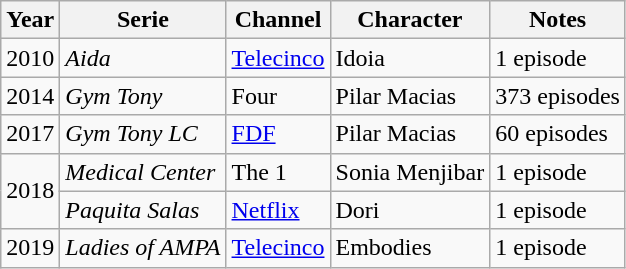<table class="wikitable">
<tr>
<th>Year</th>
<th>Serie</th>
<th>Channel</th>
<th>Character</th>
<th>Notes</th>
</tr>
<tr>
<td>2010</td>
<td><em>Aida</em></td>
<td><a href='#'>Telecinco</a></td>
<td>Idoia</td>
<td>1 episode</td>
</tr>
<tr>
<td>2014</td>
<td><em>Gym Tony</em></td>
<td>Four</td>
<td>Pilar Macias</td>
<td>373 episodes</td>
</tr>
<tr>
<td>2017</td>
<td><em>Gym Tony LC</em></td>
<td><a href='#'>FDF</a></td>
<td>Pilar Macias</td>
<td>60 episodes</td>
</tr>
<tr>
<td rowspan="2">2018</td>
<td><em>Medical Center</em></td>
<td>The 1</td>
<td>Sonia Menjibar</td>
<td>1 episode</td>
</tr>
<tr>
<td><em>Paquita Salas</em></td>
<td><a href='#'>Netflix</a></td>
<td>Dori</td>
<td>1 episode</td>
</tr>
<tr>
<td>2019</td>
<td><em>Ladies of AMPA</em></td>
<td><a href='#'>Telecinco</a></td>
<td>Embodies</td>
<td>1 episode</td>
</tr>
</table>
